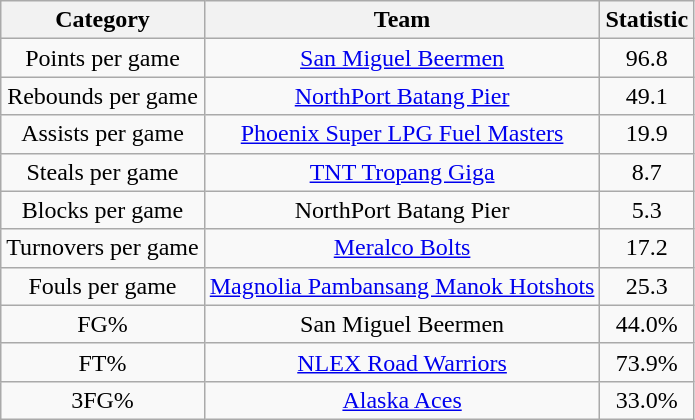<table class="wikitable" style="text-align:center">
<tr>
<th>Category</th>
<th>Team</th>
<th>Statistic</th>
</tr>
<tr>
<td>Points per game</td>
<td><a href='#'>San Miguel Beermen</a></td>
<td>96.8</td>
</tr>
<tr>
<td>Rebounds per game</td>
<td><a href='#'>NorthPort Batang Pier</a></td>
<td>49.1</td>
</tr>
<tr>
<td>Assists per game</td>
<td><a href='#'>Phoenix Super LPG Fuel Masters</a></td>
<td>19.9</td>
</tr>
<tr>
<td>Steals per game</td>
<td><a href='#'>TNT Tropang Giga</a></td>
<td>8.7</td>
</tr>
<tr>
<td>Blocks per game</td>
<td>NorthPort Batang Pier</td>
<td>5.3</td>
</tr>
<tr>
<td>Turnovers per game</td>
<td><a href='#'>Meralco Bolts</a></td>
<td>17.2</td>
</tr>
<tr>
<td>Fouls per game</td>
<td><a href='#'>Magnolia Pambansang Manok Hotshots</a></td>
<td>25.3</td>
</tr>
<tr>
<td>FG%</td>
<td>San Miguel Beermen</td>
<td>44.0%</td>
</tr>
<tr>
<td>FT%</td>
<td><a href='#'>NLEX Road Warriors</a></td>
<td>73.9%</td>
</tr>
<tr>
<td>3FG%</td>
<td><a href='#'>Alaska Aces</a></td>
<td>33.0%</td>
</tr>
</table>
